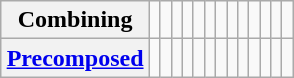<table class="wikitable" style="margin: 1em auto 1em auto">
<tr>
<th>Combining</th>
<td></td>
<td></td>
<td></td>
<td></td>
<td></td>
<td></td>
<td></td>
<td></td>
<td></td>
<td></td>
<td></td>
<td></td>
<td></td>
</tr>
<tr>
<th><a href='#'>Precomposed</a></th>
<td></td>
<td></td>
<td></td>
<td></td>
<td></td>
<td></td>
<td></td>
<td></td>
<td></td>
<td></td>
<td></td>
<td></td>
<td></td>
</tr>
</table>
